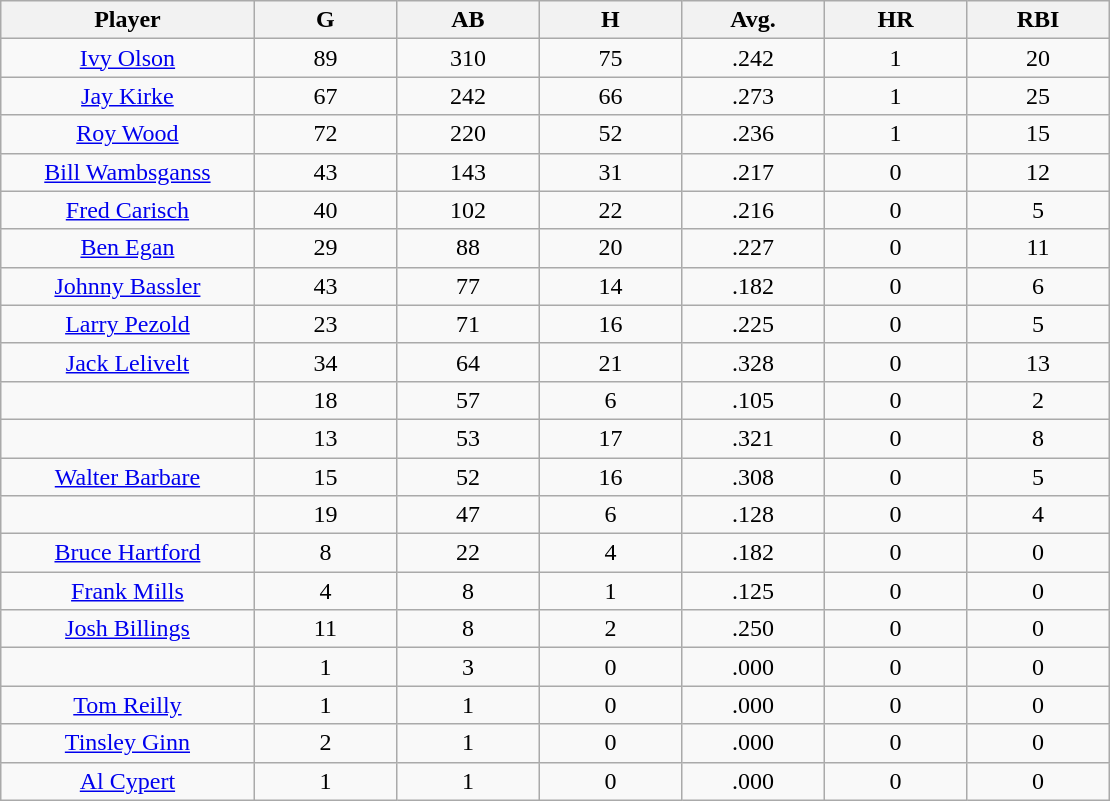<table class="wikitable sortable">
<tr>
<th bgcolor="#DDDDFF" width="16%">Player</th>
<th bgcolor="#DDDDFF" width="9%">G</th>
<th bgcolor="#DDDDFF" width="9%">AB</th>
<th bgcolor="#DDDDFF" width="9%">H</th>
<th bgcolor="#DDDDFF" width="9%">Avg.</th>
<th bgcolor="#DDDDFF" width="9%">HR</th>
<th bgcolor="#DDDDFF" width="9%">RBI</th>
</tr>
<tr align="center">
<td><a href='#'>Ivy Olson</a></td>
<td>89</td>
<td>310</td>
<td>75</td>
<td>.242</td>
<td>1</td>
<td>20</td>
</tr>
<tr align=center>
<td><a href='#'>Jay Kirke</a></td>
<td>67</td>
<td>242</td>
<td>66</td>
<td>.273</td>
<td>1</td>
<td>25</td>
</tr>
<tr align=center>
<td><a href='#'>Roy Wood</a></td>
<td>72</td>
<td>220</td>
<td>52</td>
<td>.236</td>
<td>1</td>
<td>15</td>
</tr>
<tr align=center>
<td><a href='#'>Bill Wambsganss</a></td>
<td>43</td>
<td>143</td>
<td>31</td>
<td>.217</td>
<td>0</td>
<td>12</td>
</tr>
<tr align=center>
<td><a href='#'>Fred Carisch</a></td>
<td>40</td>
<td>102</td>
<td>22</td>
<td>.216</td>
<td>0</td>
<td>5</td>
</tr>
<tr align=center>
<td><a href='#'>Ben Egan</a></td>
<td>29</td>
<td>88</td>
<td>20</td>
<td>.227</td>
<td>0</td>
<td>11</td>
</tr>
<tr align=center>
<td><a href='#'>Johnny Bassler</a></td>
<td>43</td>
<td>77</td>
<td>14</td>
<td>.182</td>
<td>0</td>
<td>6</td>
</tr>
<tr align=center>
<td><a href='#'>Larry Pezold</a></td>
<td>23</td>
<td>71</td>
<td>16</td>
<td>.225</td>
<td>0</td>
<td>5</td>
</tr>
<tr align=center>
<td><a href='#'>Jack Lelivelt</a></td>
<td>34</td>
<td>64</td>
<td>21</td>
<td>.328</td>
<td>0</td>
<td>13</td>
</tr>
<tr align=center>
<td></td>
<td>18</td>
<td>57</td>
<td>6</td>
<td>.105</td>
<td>0</td>
<td>2</td>
</tr>
<tr align="center">
<td></td>
<td>13</td>
<td>53</td>
<td>17</td>
<td>.321</td>
<td>0</td>
<td>8</td>
</tr>
<tr align="center">
<td><a href='#'>Walter Barbare</a></td>
<td>15</td>
<td>52</td>
<td>16</td>
<td>.308</td>
<td>0</td>
<td>5</td>
</tr>
<tr align=center>
<td></td>
<td>19</td>
<td>47</td>
<td>6</td>
<td>.128</td>
<td>0</td>
<td>4</td>
</tr>
<tr align="center">
<td><a href='#'>Bruce Hartford</a></td>
<td>8</td>
<td>22</td>
<td>4</td>
<td>.182</td>
<td>0</td>
<td>0</td>
</tr>
<tr align=center>
<td><a href='#'>Frank Mills</a></td>
<td>4</td>
<td>8</td>
<td>1</td>
<td>.125</td>
<td>0</td>
<td>0</td>
</tr>
<tr align=center>
<td><a href='#'>Josh Billings</a></td>
<td>11</td>
<td>8</td>
<td>2</td>
<td>.250</td>
<td>0</td>
<td>0</td>
</tr>
<tr align=center>
<td></td>
<td>1</td>
<td>3</td>
<td>0</td>
<td>.000</td>
<td>0</td>
<td>0</td>
</tr>
<tr align="center">
<td><a href='#'>Tom Reilly</a></td>
<td>1</td>
<td>1</td>
<td>0</td>
<td>.000</td>
<td>0</td>
<td>0</td>
</tr>
<tr align=center>
<td><a href='#'>Tinsley Ginn</a></td>
<td>2</td>
<td>1</td>
<td>0</td>
<td>.000</td>
<td>0</td>
<td>0</td>
</tr>
<tr align=center>
<td><a href='#'>Al Cypert</a></td>
<td>1</td>
<td>1</td>
<td>0</td>
<td>.000</td>
<td>0</td>
<td>0</td>
</tr>
</table>
